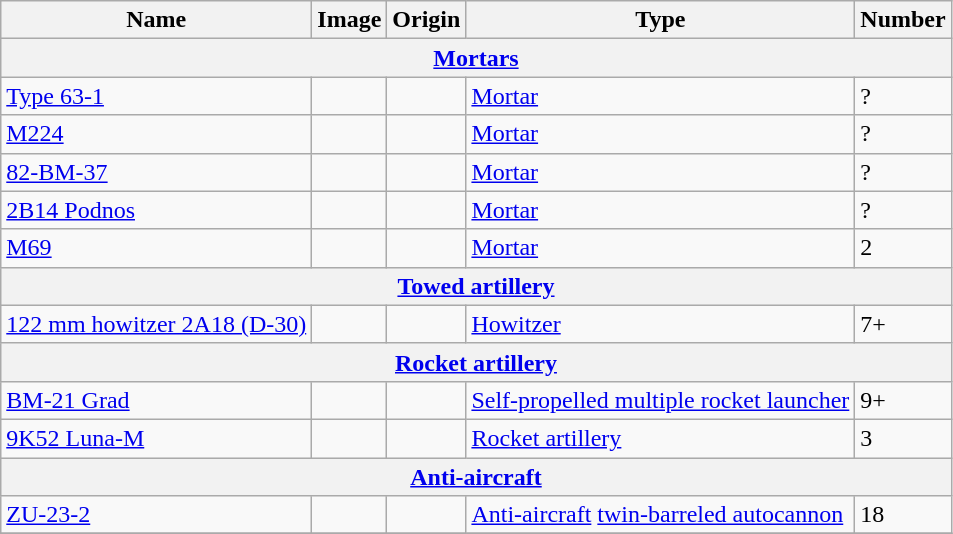<table class="wikitable">
<tr>
<th>Name</th>
<th>Image</th>
<th>Origin</th>
<th>Type</th>
<th>Number</th>
</tr>
<tr>
<th colspan="5"><a href='#'>Mortars</a></th>
</tr>
<tr>
<td><a href='#'>Type 63-1</a></td>
<td></td>
<td></td>
<td><a href='#'>Mortar</a></td>
<td>?</td>
</tr>
<tr>
<td><a href='#'>M224</a></td>
<td></td>
<td></td>
<td><a href='#'>Mortar</a></td>
<td>?</td>
</tr>
<tr>
<td><a href='#'>82-BM-37</a></td>
<td></td>
<td></td>
<td><a href='#'>Mortar</a></td>
<td>?</td>
</tr>
<tr>
<td><a href='#'>2B14 Podnos</a></td>
<td></td>
<td></td>
<td><a href='#'>Mortar</a></td>
<td>?</td>
</tr>
<tr>
<td><a href='#'>M69</a></td>
<td></td>
<td></td>
<td><a href='#'>Mortar</a></td>
<td>2</td>
</tr>
<tr>
<th colspan="5"><a href='#'>Towed artillery</a></th>
</tr>
<tr>
<td><a href='#'>122 mm howitzer 2A18 (D-30)</a></td>
<td></td>
<td></td>
<td><a href='#'>Howitzer</a></td>
<td>7+</td>
</tr>
<tr>
<th colspan="5"><a href='#'>Rocket artillery</a></th>
</tr>
<tr>
<td><a href='#'>BM-21 Grad</a></td>
<td></td>
<td></td>
<td><a href='#'>Self-propelled multiple rocket launcher</a></td>
<td>9+</td>
</tr>
<tr>
<td><a href='#'>9K52 Luna-M</a></td>
<td></td>
<td></td>
<td><a href='#'>Rocket artillery</a></td>
<td>3</td>
</tr>
<tr>
<th colspan="5"><a href='#'>Anti-aircraft</a></th>
</tr>
<tr>
<td><a href='#'>ZU-23-2</a></td>
<td></td>
<td></td>
<td><a href='#'>Anti-aircraft</a> <a href='#'>twin-barreled autocannon</a></td>
<td>18</td>
</tr>
<tr>
</tr>
</table>
